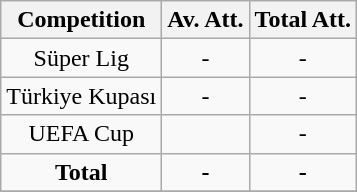<table class="wikitable" style="text-align: center">
<tr>
<th>Competition</th>
<th>Av. Att.</th>
<th>Total Att.</th>
</tr>
<tr>
<td>Süper Lig</td>
<td>-</td>
<td>-</td>
</tr>
<tr>
<td>Türkiye Kupası</td>
<td>-</td>
<td>-</td>
</tr>
<tr>
<td>UEFA Cup</td>
<td></td>
<td>-</td>
</tr>
<tr>
<td><strong>Total</strong></td>
<td><strong>-</strong></td>
<td><strong>-</strong></td>
</tr>
<tr>
</tr>
</table>
